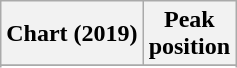<table class="wikitable sortable plainrowheaders" style="text-align:center">
<tr>
<th scope="col">Chart (2019)</th>
<th scope="col">Peak<br>position</th>
</tr>
<tr>
</tr>
<tr>
</tr>
<tr>
</tr>
<tr>
</tr>
<tr>
</tr>
<tr>
</tr>
<tr>
</tr>
<tr>
</tr>
<tr>
</tr>
<tr>
</tr>
<tr>
</tr>
<tr>
</tr>
<tr>
</tr>
<tr>
</tr>
<tr>
</tr>
<tr>
</tr>
</table>
